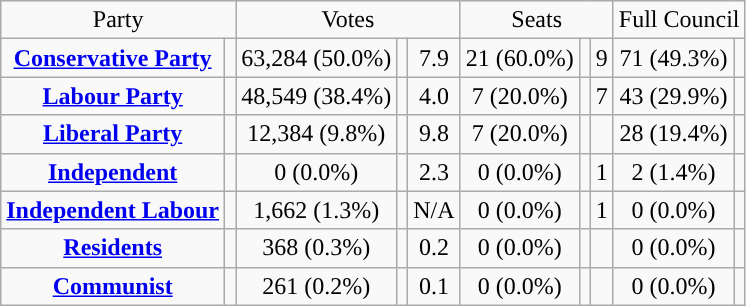<table class=wikitable style="text-align:center;">
<tr>
<td colspan=2>Party</td>
<td colspan=3>Votes</td>
<td colspan=3>Seats</td>
<td colspan=3>Full Council</td>
</tr>
<tr>
<td><strong><a href='#'>Conservative Party</a></strong></td>
<td style="background:"></td>
<td>63,284 (50.0%)</td>
<td></td>
<td> 7.9</td>
<td>21 (60.0%)</td>
<td></td>
<td> 9</td>
<td>71 (49.3%)</td>
<td></td>
</tr>
<tr>
<td><strong><a href='#'>Labour Party</a></strong></td>
<td style="background:"></td>
<td>48,549 (38.4%)</td>
<td></td>
<td> 4.0</td>
<td>7 (20.0%)</td>
<td></td>
<td> 7</td>
<td>43 (29.9%)</td>
<td></td>
</tr>
<tr>
<td><strong><a href='#'>Liberal Party</a></strong></td>
<td style="background:"></td>
<td>12,384 (9.8%)</td>
<td></td>
<td> 9.8</td>
<td>7 (20.0%)</td>
<td></td>
<td></td>
<td>28 (19.4%)</td>
<td></td>
</tr>
<tr>
<td><strong><a href='#'>Independent</a></strong></td>
<td style="background:"></td>
<td>0 (0.0%)</td>
<td></td>
<td> 2.3</td>
<td>0 (0.0%)</td>
<td></td>
<td> 1</td>
<td>2 (1.4%)</td>
<td></td>
</tr>
<tr>
<td><strong><a href='#'>Independent Labour</a></strong></td>
<td style="background:"></td>
<td>1,662 (1.3%)</td>
<td></td>
<td>N/A</td>
<td>0 (0.0%)</td>
<td></td>
<td> 1</td>
<td>0 (0.0%)</td>
<td></td>
</tr>
<tr>
<td><strong><a href='#'>Residents</a></strong></td>
<td style="background:"></td>
<td>368 (0.3%)</td>
<td></td>
<td> 0.2</td>
<td>0 (0.0%)</td>
<td></td>
<td></td>
<td>0 (0.0%)</td>
<td></td>
</tr>
<tr>
<td><strong><a href='#'>Communist</a></strong></td>
<td style="background:"></td>
<td>261 (0.2%)</td>
<td></td>
<td> 0.1</td>
<td>0 (0.0%)</td>
<td></td>
<td></td>
<td>0 (0.0%)</td>
<td></td>
</tr>
</table>
